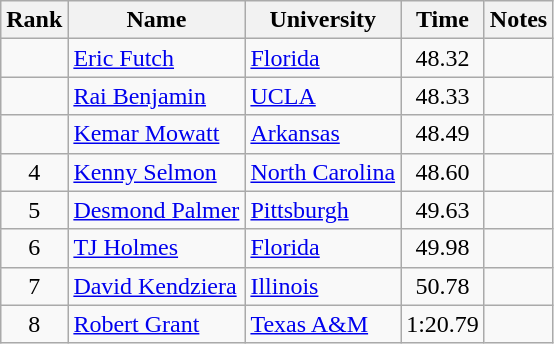<table class="wikitable sortable" style="text-align:center">
<tr>
<th>Rank</th>
<th>Name</th>
<th>University</th>
<th>Time</th>
<th>Notes</th>
</tr>
<tr>
<td></td>
<td align=left><a href='#'>Eric Futch</a></td>
<td align=left><a href='#'>Florida</a></td>
<td>48.32</td>
<td></td>
</tr>
<tr>
<td></td>
<td align=left><a href='#'>Rai Benjamin</a></td>
<td align=left><a href='#'>UCLA</a></td>
<td>48.33</td>
<td></td>
</tr>
<tr>
<td></td>
<td align=left> <a href='#'>Kemar Mowatt</a></td>
<td align=left><a href='#'>Arkansas</a></td>
<td>48.49</td>
<td></td>
</tr>
<tr>
<td>4</td>
<td align=left><a href='#'>Kenny Selmon</a></td>
<td align=left><a href='#'>North Carolina</a></td>
<td>48.60</td>
<td></td>
</tr>
<tr>
<td>5</td>
<td align=left><a href='#'>Desmond Palmer</a></td>
<td align="left"><a href='#'>Pittsburgh</a></td>
<td>49.63</td>
<td></td>
</tr>
<tr>
<td>6</td>
<td align=left><a href='#'>TJ Holmes</a></td>
<td align=left><a href='#'>Florida</a></td>
<td>49.98</td>
<td></td>
</tr>
<tr>
<td>7</td>
<td align=left><a href='#'>David Kendziera</a></td>
<td align=left><a href='#'>Illinois</a></td>
<td>50.78</td>
<td></td>
</tr>
<tr>
<td>8</td>
<td align=left><a href='#'>Robert Grant</a></td>
<td align=left><a href='#'>Texas A&M</a></td>
<td>1:20.79</td>
<td></td>
</tr>
</table>
